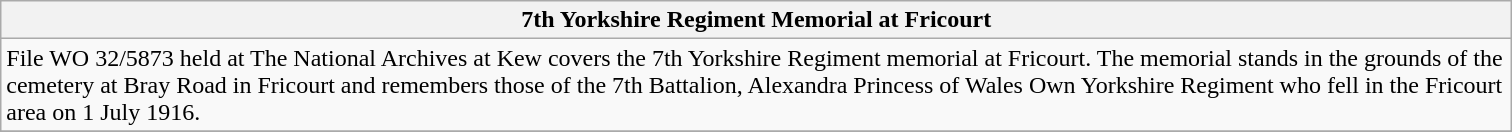<table class="wikitable sortable">
<tr>
<th scope="col" style="width:1000px;">7th Yorkshire Regiment Memorial at Fricourt</th>
</tr>
<tr>
<td>File WO 32/5873 held at The National Archives at Kew covers the 7th Yorkshire Regiment memorial at Fricourt. The memorial stands in the grounds of the cemetery at Bray Road in Fricourt and remembers those of the 7th Battalion, Alexandra Princess of Wales Own Yorkshire Regiment who fell in the Fricourt area on 1 July 1916.<br></td>
</tr>
<tr>
</tr>
</table>
